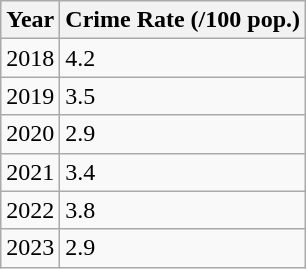<table class="wikitable">
<tr>
<th>Year</th>
<th>Crime Rate (/100 pop.)</th>
</tr>
<tr>
<td>2018</td>
<td>4.2</td>
</tr>
<tr>
<td>2019</td>
<td>3.5</td>
</tr>
<tr>
<td>2020</td>
<td>2.9</td>
</tr>
<tr>
<td>2021</td>
<td>3.4</td>
</tr>
<tr>
<td>2022</td>
<td>3.8</td>
</tr>
<tr>
<td>2023</td>
<td>2.9</td>
</tr>
</table>
